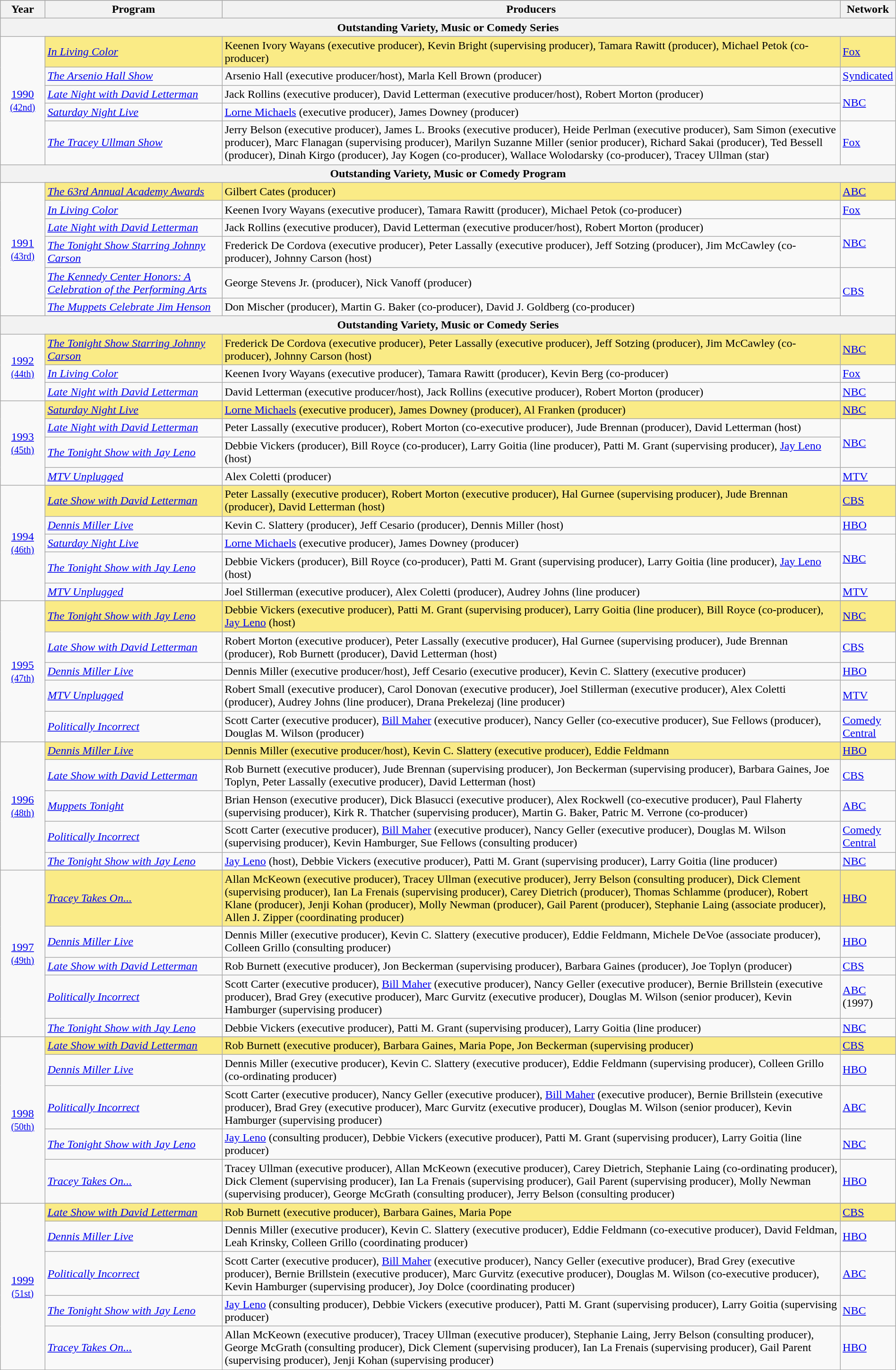<table class="wikitable" style="width:100%">
<tr bgcolor="#bebebe">
<th width="5%">Year</th>
<th width="20%">Program</th>
<th width="70%">Producers</th>
<th width="5%">Network</th>
</tr>
<tr>
<th colspan="4">Outstanding Variety, Music or Comedy Series</th>
</tr>
<tr>
<td rowspan="6" style="text-align:center"><a href='#'>1990</a><br><small><a href='#'>(42nd)</a></small><br></td>
</tr>
<tr style="background:#FAEB86">
<td><em><a href='#'>In Living Color</a></em></td>
<td>Keenen Ivory Wayans (executive producer), Kevin Bright (supervising producer), Tamara Rawitt (producer), Michael Petok (co-producer)</td>
<td><a href='#'>Fox</a></td>
</tr>
<tr>
<td><em><a href='#'>The Arsenio Hall Show</a></em></td>
<td>Arsenio Hall (executive producer/host), Marla Kell Brown (producer)</td>
<td><a href='#'>Syndicated</a></td>
</tr>
<tr>
<td><em><a href='#'>Late Night with David Letterman</a></em></td>
<td>Jack Rollins (executive producer), David Letterman (executive producer/host), Robert Morton (producer)</td>
<td rowspan=2><a href='#'>NBC</a></td>
</tr>
<tr>
<td><em><a href='#'>Saturday Night Live</a></em></td>
<td><a href='#'>Lorne Michaels</a> (executive producer), James Downey (producer)</td>
</tr>
<tr>
<td><em><a href='#'>The Tracey Ullman Show</a></em></td>
<td>Jerry Belson (executive producer), James L. Brooks (executive producer), Heide Perlman (executive producer), Sam Simon (executive producer), Marc Flanagan (supervising producer), Marilyn Suzanne Miller (senior producer), Richard Sakai (producer), Ted Bessell (producer), Dinah Kirgo (producer), Jay Kogen (co-producer), Wallace Wolodarsky (co-producer), Tracey Ullman (star)</td>
<td><a href='#'>Fox</a></td>
</tr>
<tr>
<th colspan="4">Outstanding Variety, Music or Comedy Program</th>
</tr>
<tr>
<td rowspan=7" style="text-align:center"><a href='#'>1991</a><br><small><a href='#'>(43rd)</a></small><br></td>
</tr>
<tr style="background:#FAEB86">
<td><em><a href='#'>The 63rd Annual Academy Awards</a></em></td>
<td>Gilbert Cates (producer)</td>
<td><a href='#'>ABC</a></td>
</tr>
<tr>
<td><em><a href='#'>In Living Color</a></em></td>
<td>Keenen Ivory Wayans (executive producer), Tamara Rawitt (producer), Michael Petok (co-producer)</td>
<td><a href='#'>Fox</a></td>
</tr>
<tr>
<td><em><a href='#'>Late Night with David Letterman</a></em></td>
<td>Jack Rollins (executive producer), David Letterman (executive producer/host), Robert Morton (producer)</td>
<td rowspan=2><a href='#'>NBC</a></td>
</tr>
<tr>
<td><em><a href='#'>The Tonight Show Starring Johnny Carson</a></em></td>
<td>Frederick De Cordova (executive producer), Peter Lassally (executive producer), Jeff Sotzing (producer), Jim McCawley (co-producer), Johnny Carson (host)</td>
</tr>
<tr>
<td><em><a href='#'>The Kennedy Center Honors: A Celebration of the Performing Arts</a></em></td>
<td>George Stevens Jr. (producer), Nick Vanoff (producer)</td>
<td rowspan=2><a href='#'>CBS</a></td>
</tr>
<tr>
<td><em><a href='#'>The Muppets Celebrate Jim Henson</a></em></td>
<td>Don Mischer (producer), Martin G. Baker (co-producer), David J. Goldberg (co-producer)</td>
</tr>
<tr>
<th colspan="4">Outstanding Variety, Music or Comedy Series</th>
</tr>
<tr>
<td rowspan=4" style="text-align:center"><a href='#'>1992</a><br><small><a href='#'>(44th)</a></small><br></td>
</tr>
<tr style="background:#FAEB86">
<td><em><a href='#'>The Tonight Show Starring Johnny Carson</a></em></td>
<td>Frederick De Cordova (executive producer), Peter Lassally (executive producer), Jeff Sotzing (producer), Jim McCawley (co-producer), Johnny Carson (host)</td>
<td><a href='#'>NBC</a></td>
</tr>
<tr>
<td><em><a href='#'>In Living Color</a></em></td>
<td>Keenen Ivory Wayans (executive producer), Tamara Rawitt (producer), Kevin Berg (co-producer)</td>
<td><a href='#'>Fox</a></td>
</tr>
<tr>
<td><em><a href='#'>Late Night with David Letterman</a></em></td>
<td>David Letterman (executive producer/host), Jack Rollins (executive producer), Robert Morton (producer)</td>
<td><a href='#'>NBC</a></td>
</tr>
<tr>
<td rowspan=5" style="text-align:center"><a href='#'>1993</a><br><small><a href='#'>(45th)</a></small><br></td>
</tr>
<tr style="background:#FAEB86">
<td><em><a href='#'>Saturday Night Live</a></em></td>
<td><a href='#'>Lorne Michaels</a> (executive producer), James Downey (producer), Al Franken (producer)</td>
<td><a href='#'>NBC</a></td>
</tr>
<tr>
<td><em><a href='#'>Late Night with David Letterman</a></em></td>
<td>Peter Lassally (executive producer), Robert Morton (co-executive producer), Jude Brennan (producer), David Letterman (host)</td>
<td rowspan=2><a href='#'>NBC</a></td>
</tr>
<tr>
<td><em><a href='#'>The Tonight Show with Jay Leno</a></em></td>
<td>Debbie Vickers (producer), Bill Royce (co-producer), Larry Goitia (line producer), Patti M. Grant (supervising producer), <a href='#'>Jay Leno</a>  (host)</td>
</tr>
<tr>
<td><em><a href='#'>MTV Unplugged</a></em></td>
<td>Alex Coletti (producer)</td>
<td><a href='#'>MTV</a></td>
</tr>
<tr>
<td rowspan=6" style="text-align:center"><a href='#'>1994</a><br><small><a href='#'>(46th)</a></small><br></td>
</tr>
<tr style="background:#FAEB86">
<td><em><a href='#'>Late Show with David Letterman</a></em></td>
<td>Peter Lassally (executive producer), Robert Morton (executive producer), Hal Gurnee (supervising producer), Jude Brennan (producer), David Letterman (host)</td>
<td><a href='#'>CBS</a></td>
</tr>
<tr>
<td><em><a href='#'>Dennis Miller Live</a></em></td>
<td>Kevin C. Slattery (producer), Jeff Cesario (producer), Dennis Miller (host)</td>
<td><a href='#'>HBO</a></td>
</tr>
<tr>
<td><em><a href='#'>Saturday Night Live</a></em></td>
<td><a href='#'>Lorne Michaels</a> (executive producer), James Downey (producer)</td>
<td rowspan=2><a href='#'>NBC</a></td>
</tr>
<tr>
<td><em><a href='#'>The Tonight Show with Jay Leno</a></em></td>
<td>Debbie Vickers (producer), Bill Royce (co-producer), Patti M. Grant (supervising producer), Larry Goitia (line producer), <a href='#'>Jay Leno</a>  (host)</td>
</tr>
<tr>
<td><em><a href='#'>MTV Unplugged</a></em></td>
<td>Joel Stillerman (executive producer), Alex Coletti (producer), Audrey Johns (line producer)</td>
<td><a href='#'>MTV</a></td>
</tr>
<tr>
<td rowspan=6" style="text-align:center"><a href='#'>1995</a><br><small><a href='#'>(47th)</a></small><br></td>
</tr>
<tr style="background:#FAEB86">
<td><em><a href='#'>The Tonight Show with Jay Leno</a></em></td>
<td>Debbie Vickers (executive producer), Patti M. Grant (supervising producer), Larry Goitia (line producer), Bill Royce (co-producer), <a href='#'>Jay Leno</a>  (host)</td>
<td><a href='#'>NBC</a></td>
</tr>
<tr>
<td><em><a href='#'>Late Show with David Letterman</a></em></td>
<td>Robert Morton (executive producer), Peter Lassally (executive producer), Hal Gurnee (supervising producer), Jude Brennan (producer), Rob Burnett (producer), David Letterman (host)</td>
<td><a href='#'>CBS</a></td>
</tr>
<tr>
<td><em><a href='#'>Dennis Miller Live</a></em></td>
<td>Dennis Miller (executive producer/host), Jeff Cesario (executive producer), Kevin C. Slattery (executive producer)</td>
<td><a href='#'>HBO</a></td>
</tr>
<tr>
<td><em><a href='#'>MTV Unplugged</a></em></td>
<td>Robert Small (executive producer), Carol Donovan (executive producer), Joel Stillerman (executive producer), Alex Coletti (producer), Audrey Johns (line producer), Drana Prekelezaj (line producer)</td>
<td><a href='#'>MTV</a></td>
</tr>
<tr>
<td><em><a href='#'>Politically Incorrect</a></em></td>
<td>Scott Carter (executive producer), <a href='#'>Bill Maher</a> (executive producer), Nancy Geller (co-executive producer), Sue Fellows (producer), Douglas M. Wilson (producer)</td>
<td><a href='#'>Comedy Central</a></td>
</tr>
<tr>
<td rowspan=6" style="text-align:center"><a href='#'>1996</a><br><small><a href='#'>(48th)</a></small><br></td>
</tr>
<tr style="background:#FAEB86">
<td><em><a href='#'>Dennis Miller Live</a></em></td>
<td>Dennis Miller (executive producer/host), Kevin C. Slattery (executive producer), Eddie Feldmann</td>
<td><a href='#'>HBO</a></td>
</tr>
<tr>
<td><em><a href='#'>Late Show with David Letterman</a></em></td>
<td>Rob Burnett (executive producer), Jude Brennan (supervising producer), Jon Beckerman (supervising producer), Barbara Gaines, Joe Toplyn, Peter Lassally (executive producer), David Letterman (host)</td>
<td><a href='#'>CBS</a></td>
</tr>
<tr>
<td><em><a href='#'>Muppets Tonight</a></em></td>
<td>Brian Henson (executive producer), Dick Blasucci (executive producer), Alex Rockwell (co-executive producer), Paul Flaherty (supervising producer), Kirk R. Thatcher (supervising producer), Martin G. Baker, Patric M. Verrone (co-producer)</td>
<td><a href='#'>ABC</a></td>
</tr>
<tr>
<td><em><a href='#'>Politically Incorrect</a></em></td>
<td>Scott Carter (executive producer), <a href='#'>Bill Maher</a> (executive producer), Nancy Geller (executive producer), Douglas M. Wilson (supervising producer), Kevin Hamburger, Sue Fellows (consulting producer)</td>
<td><a href='#'>Comedy Central</a></td>
</tr>
<tr>
<td><em><a href='#'>The Tonight Show with Jay Leno</a></em></td>
<td><a href='#'>Jay Leno</a>  (host), Debbie Vickers (executive producer), Patti M. Grant (supervising producer), Larry Goitia (line producer)</td>
<td><a href='#'>NBC</a></td>
</tr>
<tr>
<td rowspan=6" style="text-align:center"><a href='#'>1997</a><br><small><a href='#'>(49th)</a></small><br></td>
</tr>
<tr style="background:#FAEB86">
<td><em><a href='#'>Tracey Takes On...</a></em></td>
<td>Allan McKeown (executive producer), Tracey Ullman (executive producer), Jerry Belson (consulting producer), Dick Clement (supervising producer), Ian La Frenais (supervising producer), Carey Dietrich (producer), Thomas Schlamme (producer), Robert Klane (producer), Jenji Kohan (producer), Molly Newman (producer), Gail Parent (producer), Stephanie Laing (associate producer), Allen J. Zipper (coordinating producer)</td>
<td><a href='#'>HBO</a></td>
</tr>
<tr>
<td><em><a href='#'>Dennis Miller Live</a></em></td>
<td>Dennis Miller (executive producer), Kevin C. Slattery (executive producer), Eddie Feldmann, Michele DeVoe (associate producer), Colleen Grillo (consulting producer)</td>
<td><a href='#'>HBO</a></td>
</tr>
<tr>
<td><em><a href='#'>Late Show with David Letterman</a></em></td>
<td>Rob Burnett (executive producer), Jon Beckerman (supervising producer), Barbara Gaines (producer), Joe Toplyn (producer)</td>
<td><a href='#'>CBS</a></td>
</tr>
<tr>
<td><em><a href='#'>Politically Incorrect</a></em></td>
<td>Scott Carter (executive producer), <a href='#'>Bill Maher</a> (executive producer), Nancy Geller (executive producer), Bernie Brillstein (executive producer), Brad Grey (executive producer), Marc Gurvitz (executive producer), Douglas M. Wilson (senior producer), Kevin Hamburger (supervising producer)</td>
<td><a href='#'>ABC</a> (1997)</td>
</tr>
<tr>
<td><em><a href='#'>The Tonight Show with Jay Leno</a></em></td>
<td>Debbie Vickers (executive producer), Patti M. Grant (supervising producer), Larry Goitia (line producer)</td>
<td><a href='#'>NBC</a></td>
</tr>
<tr>
<td rowspan=6" style="text-align:center"><a href='#'>1998</a><br><small><a href='#'>(50th)</a></small><br></td>
</tr>
<tr style="background:#FAEB86">
<td><em><a href='#'>Late Show with David Letterman</a></em></td>
<td>Rob Burnett (executive producer), Barbara Gaines, Maria Pope, Jon Beckerman (supervising producer)</td>
<td><a href='#'>CBS</a></td>
</tr>
<tr>
<td><em><a href='#'>Dennis Miller Live</a></em></td>
<td>Dennis Miller (executive producer), Kevin C. Slattery (executive producer), Eddie Feldmann (supervising producer), Colleen Grillo (co-ordinating producer)</td>
<td><a href='#'>HBO</a></td>
</tr>
<tr>
<td><em><a href='#'>Politically Incorrect</a></em></td>
<td>Scott Carter (executive producer), Nancy Geller (executive producer), <a href='#'>Bill Maher</a> (executive producer), Bernie Brillstein (executive producer), Brad Grey (executive producer), Marc Gurvitz (executive producer), Douglas M. Wilson (senior producer), Kevin Hamburger (supervising producer)</td>
<td><a href='#'>ABC</a></td>
</tr>
<tr>
<td><em><a href='#'>The Tonight Show with Jay Leno</a></em></td>
<td><a href='#'>Jay Leno</a>  (consulting producer), Debbie Vickers (executive producer), Patti M. Grant (supervising producer), Larry Goitia (line producer)</td>
<td><a href='#'>NBC</a></td>
</tr>
<tr>
<td><em><a href='#'>Tracey Takes On...</a></em></td>
<td>Tracey Ullman (executive producer), Allan McKeown (executive producer), Carey Dietrich, Stephanie Laing (co-ordinating producer), Dick Clement (supervising producer), Ian La Frenais (supervising producer), Gail Parent (supervising producer), Molly Newman (supervising producer), George McGrath (consulting producer), Jerry Belson (consulting producer)</td>
<td><a href='#'>HBO</a></td>
</tr>
<tr>
<td rowspan=6" style="text-align:center"><a href='#'>1999</a><br><small><a href='#'>(51st)</a></small><br></td>
</tr>
<tr style="background:#FAEB86">
<td><em><a href='#'>Late Show with David Letterman</a></em></td>
<td>Rob Burnett (executive producer), Barbara Gaines, Maria Pope</td>
<td><a href='#'>CBS</a></td>
</tr>
<tr>
<td><em><a href='#'>Dennis Miller Live</a></em></td>
<td>Dennis Miller (executive producer), Kevin C. Slattery (executive producer), Eddie Feldmann (co-executive producer), David Feldman, Leah Krinsky, Colleen Grillo (coordinating producer)</td>
<td><a href='#'>HBO</a></td>
</tr>
<tr>
<td><em><a href='#'>Politically Incorrect</a></em></td>
<td>Scott Carter (executive producer), <a href='#'>Bill Maher</a> (executive producer), Nancy Geller (executive producer), Brad Grey (executive producer), Bernie Brillstein (executive producer), Marc Gurvitz (executive producer), Douglas M. Wilson (co-executive producer), Kevin Hamburger (supervising producer), Joy Dolce (coordinating producer)</td>
<td><a href='#'>ABC</a></td>
</tr>
<tr>
<td><em><a href='#'>The Tonight Show with Jay Leno</a></em></td>
<td><a href='#'>Jay Leno</a>  (consulting producer), Debbie Vickers (executive producer), Patti M. Grant (supervising producer), Larry Goitia (supervising producer)</td>
<td><a href='#'>NBC</a></td>
</tr>
<tr>
<td><em><a href='#'>Tracey Takes On...</a></em></td>
<td>Allan McKeown (executive producer), Tracey Ullman (executive producer), Stephanie Laing, Jerry Belson (consulting producer), George McGrath (consulting producer), Dick Clement (supervising producer), Ian La Frenais (supervising producer), Gail Parent (supervising producer), Jenji Kohan (supervising producer)</td>
<td><a href='#'>HBO</a></td>
</tr>
</table>
